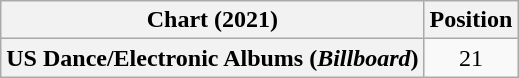<table class="wikitable plainrowheaders" style="text-align:center">
<tr>
<th scope="col">Chart (2021)</th>
<th scope="col">Position</th>
</tr>
<tr>
<th scope="row">US Dance/Electronic Albums (<em>Billboard</em>)</th>
<td>21</td>
</tr>
</table>
